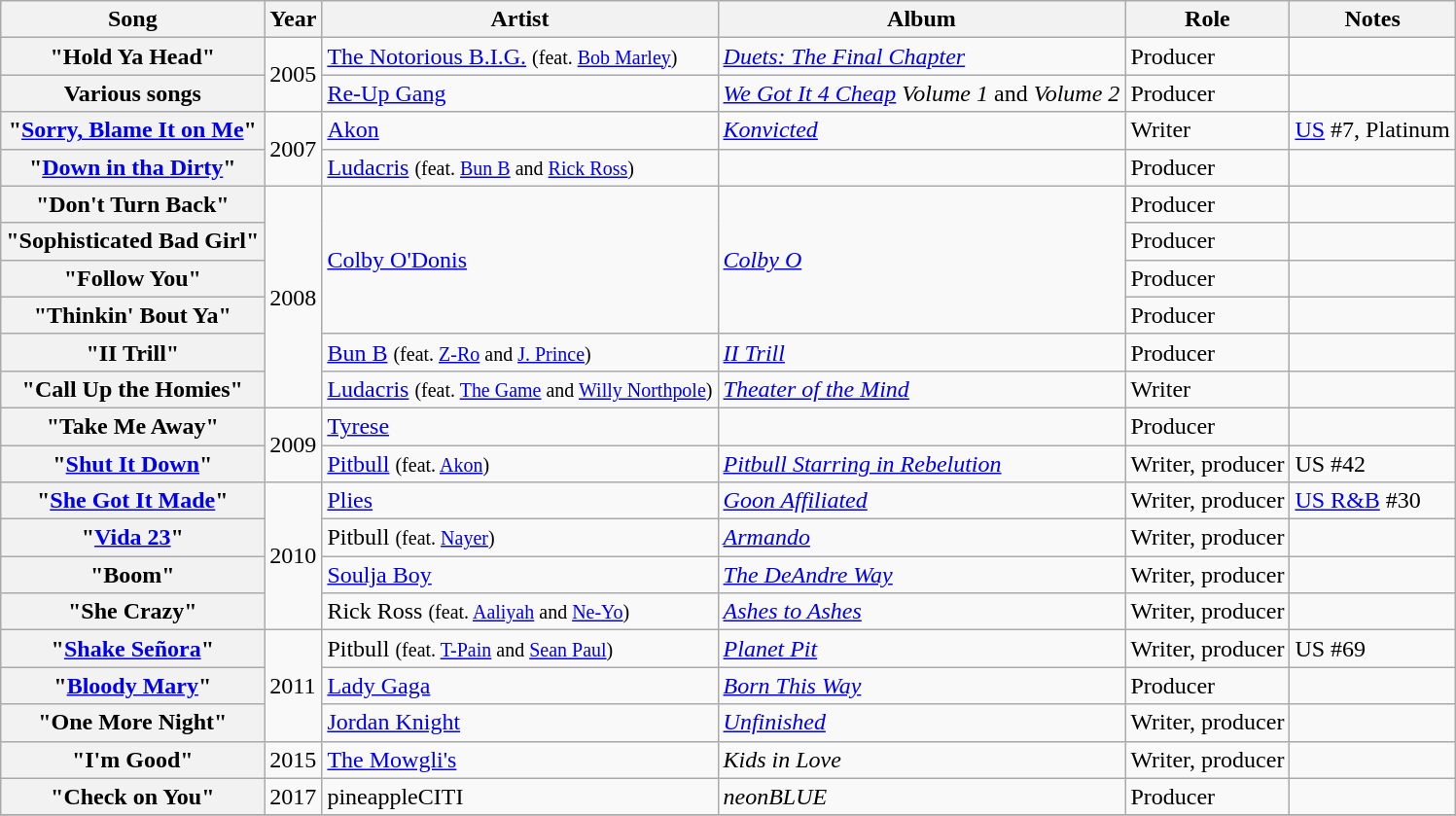<table class="wikitable plainrowheaders">
<tr>
<th scope="col">Song</th>
<th scope="col">Year</th>
<th scope="col">Artist</th>
<th scope="col">Album<br></th>
<th scope="col">Role</th>
<th scope="col">Notes</th>
</tr>
<tr>
<th scope="row">"Hold Ya Head"</th>
<td rowspan="2">2005</td>
<td><a href='#'>The Notorious B.I.G.</a> <small>(feat. <a href='#'>Bob Marley</a>)</small></td>
<td><em><a href='#'>Duets: The Final Chapter</a></em></td>
<td>Producer</td>
<td></td>
</tr>
<tr>
<th scope="row">Various songs</th>
<td><a href='#'>Re-Up Gang</a></td>
<td><em><a href='#'>We Got It 4 Cheap</a></em> <em>Volume 1</em> and <em>Volume 2</em></td>
<td>Producer</td>
<td></td>
</tr>
<tr>
<th scope="row">"<a href='#'>Sorry, Blame It on Me</a>"</th>
<td rowspan="2">2007</td>
<td><a href='#'>Akon</a></td>
<td><em><a href='#'>Konvicted</a></em></td>
<td>Writer</td>
<td><a href='#'>US</a> #7, Platinum</td>
</tr>
<tr>
<th scope="row">"<a href='#'>Down in tha Dirty</a>"</th>
<td><a href='#'>Ludacris</a> <small>(feat. <a href='#'>Bun B</a> and <a href='#'>Rick Ross</a>)</small></td>
<td></td>
<td>Producer</td>
<td></td>
</tr>
<tr>
<th scope="row">"Don't Turn Back"</th>
<td rowspan="6">2008</td>
<td rowspan="4"><a href='#'>Colby O'Donis</a></td>
<td rowspan="4"><em><a href='#'>Colby O</a></em></td>
<td>Producer</td>
<td></td>
</tr>
<tr>
<th scope="row">"Sophisticated Bad Girl"</th>
<td>Producer</td>
<td></td>
</tr>
<tr>
<th scope="row">"Follow You"</th>
<td>Producer</td>
<td></td>
</tr>
<tr>
<th scope="row">"Thinkin' Bout Ya"</th>
<td>Producer</td>
<td></td>
</tr>
<tr>
<th scope="row">"II Trill"</th>
<td><a href='#'>Bun B</a> <small>(feat. <a href='#'>Z-Ro</a> and <a href='#'>J. Prince</a>)</small></td>
<td><em><a href='#'>II Trill</a></em></td>
<td>Producer</td>
<td></td>
</tr>
<tr>
<th scope="row">"Call Up the Homies"</th>
<td><a href='#'>Ludacris</a> <small>(feat. <a href='#'>The Game</a> and <a href='#'>Willy Northpole</a>)</small></td>
<td><em><a href='#'>Theater of the Mind</a></em></td>
<td>Writer</td>
<td></td>
</tr>
<tr>
<th scope="row">"Take Me Away"</th>
<td rowspan="2">2009</td>
<td><a href='#'>Tyrese</a></td>
<td></td>
<td>Producer</td>
<td></td>
</tr>
<tr>
<th scope="row">"<a href='#'>Shut It Down</a>"</th>
<td><a href='#'>Pitbull</a> <small>(feat. <a href='#'>Akon</a>)</small></td>
<td><em><a href='#'>Pitbull Starring in Rebelution</a></em></td>
<td>Writer, producer</td>
<td>US #42</td>
</tr>
<tr>
<th scope="row">"<a href='#'>She Got It Made</a>"</th>
<td rowspan="4">2010</td>
<td><a href='#'>Plies</a></td>
<td><em><a href='#'>Goon Affiliated</a></em></td>
<td>Writer, producer</td>
<td><a href='#'>US R&B</a> #30</td>
</tr>
<tr>
<th scope="row">"<a href='#'>Vida 23</a>"</th>
<td>Pitbull <small>(feat. <a href='#'>Nayer</a>)</small></td>
<td><em><a href='#'>Armando</a></em></td>
<td>Writer, producer</td>
<td></td>
</tr>
<tr>
<th scope="row">"Boom"</th>
<td><a href='#'>Soulja Boy</a></td>
<td><em><a href='#'>The DeAndre Way</a></em></td>
<td>Writer, producer</td>
<td></td>
</tr>
<tr>
<th scope="row">"She Crazy"</th>
<td>Rick Ross <small>(feat. <a href='#'>Aaliyah</a> and <a href='#'>Ne-Yo</a>)</small></td>
<td><em><a href='#'>Ashes to Ashes</a></em></td>
<td>Writer, producer</td>
<td></td>
</tr>
<tr>
<th scope="row">"<a href='#'>Shake Señora</a>"</th>
<td rowspan="3">2011</td>
<td>Pitbull <small>(feat. <a href='#'>T-Pain</a> and <a href='#'>Sean Paul</a>)</small></td>
<td><em><a href='#'>Planet Pit</a></em></td>
<td>Writer, producer</td>
<td>US #69</td>
</tr>
<tr>
<th scope="row">"<a href='#'>Bloody Mary</a>"</th>
<td><a href='#'>Lady Gaga</a></td>
<td><em><a href='#'>Born This Way</a></em></td>
<td>Producer</td>
<td></td>
</tr>
<tr>
<th scope="row">"One More Night"</th>
<td><a href='#'>Jordan Knight</a></td>
<td><em><a href='#'>Unfinished</a></em></td>
<td>Writer, producer</td>
<td></td>
</tr>
<tr>
<th scope="row">"I'm Good"</th>
<td>2015</td>
<td><a href='#'>The Mowgli's</a></td>
<td><em>Kids in Love</em></td>
<td>Writer, producer</td>
<td></td>
</tr>
<tr>
<th scope="row">"Check on You"</th>
<td>2017</td>
<td>pineappleCITI</td>
<td><em>neonBLUE</em></td>
<td>Producer</td>
<td></td>
</tr>
<tr>
</tr>
</table>
